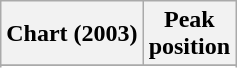<table class="wikitable sortable plainrowheaders" style="text-align:center;">
<tr>
<th scope="col">Chart (2003)</th>
<th scope="col">Peak<br>position</th>
</tr>
<tr>
</tr>
<tr>
</tr>
</table>
